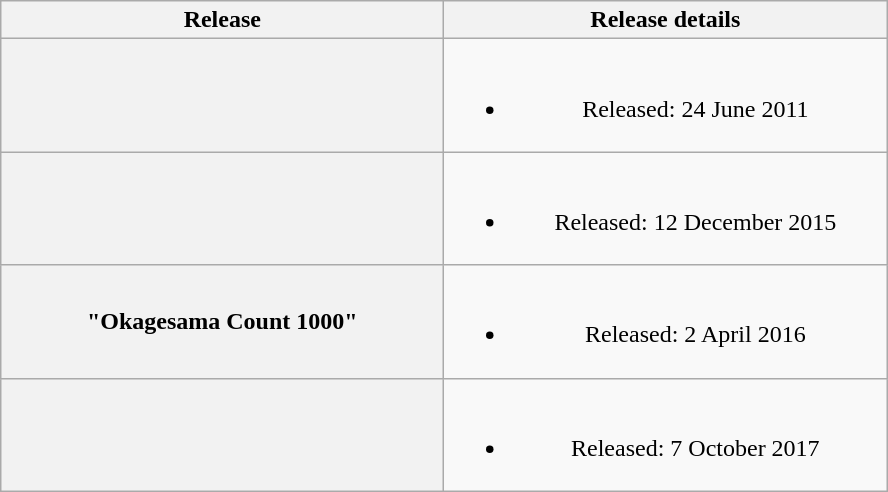<table class="wikitable plainrowheaders" style="text-align:center;">
<tr>
<th scope="col" style="width:18em;">Release</th>
<th scope="col" style="width:18em;">Release details</th>
</tr>
<tr>
<th scope="row"></th>
<td><br><ul><li>Released: 24 June 2011</li></ul></td>
</tr>
<tr>
<th scope="row"></th>
<td><br><ul><li>Released: 12 December 2015</li></ul></td>
</tr>
<tr>
<th scope="row">"Okagesama Count 1000"</th>
<td><br><ul><li>Released: 2 April 2016</li></ul></td>
</tr>
<tr>
<th scope="row"></th>
<td><br><ul><li>Released: 7 October 2017</li></ul></td>
</tr>
</table>
